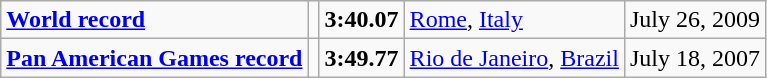<table class="wikitable">
<tr>
<td><strong><a href='#'>World record</a></strong></td>
<td></td>
<td><strong>3:40.07</strong></td>
<td><a href='#'>Rome</a>, <a href='#'>Italy</a></td>
<td>July 26, 2009</td>
</tr>
<tr>
<td><strong><a href='#'>Pan American Games record</a></strong></td>
<td></td>
<td><strong>3:49.77</strong></td>
<td><a href='#'>Rio de Janeiro</a>, <a href='#'>Brazil</a></td>
<td>July 18, 2007</td>
</tr>
</table>
